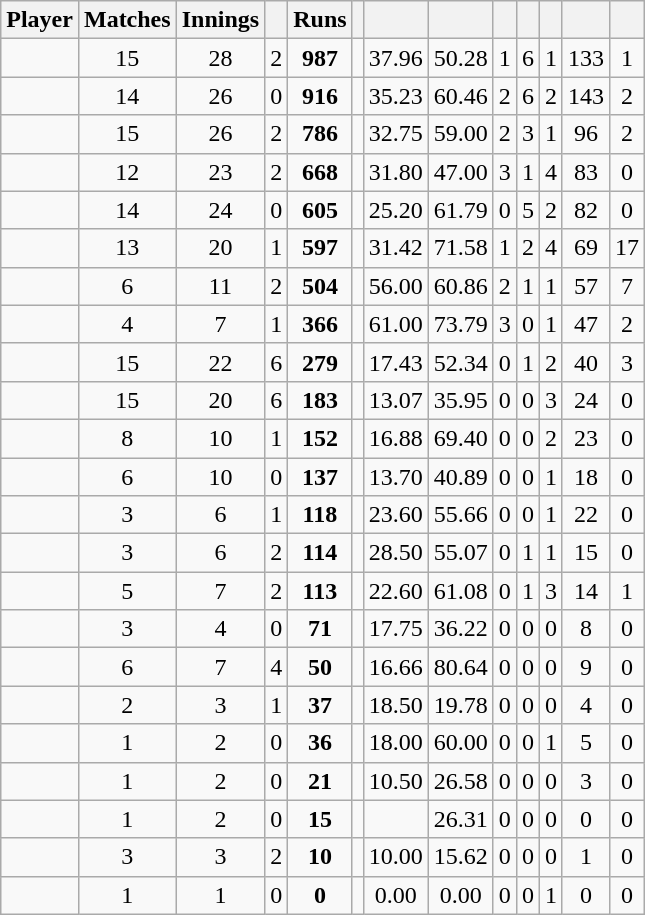<table class="wikitable sortable" style="text-align:center">
<tr>
<th>Player</th>
<th>Matches</th>
<th>Innings</th>
<th></th>
<th>Runs</th>
<th></th>
<th></th>
<th></th>
<th></th>
<th></th>
<th></th>
<th></th>
<th></th>
</tr>
<tr>
<td align="left"></td>
<td>15</td>
<td>28</td>
<td>2</td>
<td><strong>987</strong></td>
<td></td>
<td>37.96</td>
<td>50.28</td>
<td>1</td>
<td>6</td>
<td>1</td>
<td>133</td>
<td>1</td>
</tr>
<tr>
<td align="left"></td>
<td>14</td>
<td>26</td>
<td>0</td>
<td><strong>916</strong></td>
<td></td>
<td>35.23</td>
<td>60.46</td>
<td>2</td>
<td>6</td>
<td>2</td>
<td>143</td>
<td>2</td>
</tr>
<tr>
<td align="left"></td>
<td>15</td>
<td>26</td>
<td>2</td>
<td><strong>786</strong></td>
<td></td>
<td>32.75</td>
<td>59.00</td>
<td>2</td>
<td>3</td>
<td>1</td>
<td>96</td>
<td>2</td>
</tr>
<tr>
<td align="left"></td>
<td>12</td>
<td>23</td>
<td>2</td>
<td><strong>668</strong></td>
<td></td>
<td>31.80</td>
<td>47.00</td>
<td>3</td>
<td>1</td>
<td>4</td>
<td>83</td>
<td>0</td>
</tr>
<tr>
<td align="left"></td>
<td>14</td>
<td>24</td>
<td>0</td>
<td><strong>605</strong></td>
<td></td>
<td>25.20</td>
<td>61.79</td>
<td>0</td>
<td>5</td>
<td>2</td>
<td>82</td>
<td>0</td>
</tr>
<tr>
<td align="left"></td>
<td>13</td>
<td>20</td>
<td>1</td>
<td><strong>597</strong></td>
<td></td>
<td>31.42</td>
<td>71.58</td>
<td>1</td>
<td>2</td>
<td>4</td>
<td>69</td>
<td>17</td>
</tr>
<tr>
<td align="left"></td>
<td>6</td>
<td>11</td>
<td>2</td>
<td><strong>504</strong></td>
<td></td>
<td>56.00</td>
<td>60.86</td>
<td>2</td>
<td>1</td>
<td>1</td>
<td>57</td>
<td>7</td>
</tr>
<tr>
<td align="left"></td>
<td>4</td>
<td>7</td>
<td>1</td>
<td><strong>366</strong></td>
<td></td>
<td>61.00</td>
<td>73.79</td>
<td>3</td>
<td>0</td>
<td>1</td>
<td>47</td>
<td>2</td>
</tr>
<tr>
<td align="left"></td>
<td>15</td>
<td>22</td>
<td>6</td>
<td><strong>279</strong></td>
<td></td>
<td>17.43</td>
<td>52.34</td>
<td>0</td>
<td>1</td>
<td>2</td>
<td>40</td>
<td>3</td>
</tr>
<tr>
<td align="left"></td>
<td>15</td>
<td>20</td>
<td>6</td>
<td><strong>183</strong></td>
<td></td>
<td>13.07</td>
<td>35.95</td>
<td>0</td>
<td>0</td>
<td>3</td>
<td>24</td>
<td>0</td>
</tr>
<tr>
<td align="left"></td>
<td>8</td>
<td>10</td>
<td>1</td>
<td><strong>152</strong></td>
<td></td>
<td>16.88</td>
<td>69.40</td>
<td>0</td>
<td>0</td>
<td>2</td>
<td>23</td>
<td>0</td>
</tr>
<tr>
<td align="left"></td>
<td>6</td>
<td>10</td>
<td>0</td>
<td><strong>137</strong></td>
<td></td>
<td>13.70</td>
<td>40.89</td>
<td>0</td>
<td>0</td>
<td>1</td>
<td>18</td>
<td>0</td>
</tr>
<tr>
<td align="left"></td>
<td>3</td>
<td>6</td>
<td>1</td>
<td><strong>118</strong></td>
<td></td>
<td>23.60</td>
<td>55.66</td>
<td>0</td>
<td>0</td>
<td>1</td>
<td>22</td>
<td>0</td>
</tr>
<tr>
<td align="left"></td>
<td>3</td>
<td>6</td>
<td>2</td>
<td><strong>114</strong></td>
<td></td>
<td>28.50</td>
<td>55.07</td>
<td>0</td>
<td>1</td>
<td>1</td>
<td>15</td>
<td>0</td>
</tr>
<tr>
<td align="left"></td>
<td>5</td>
<td>7</td>
<td>2</td>
<td><strong>113</strong></td>
<td></td>
<td>22.60</td>
<td>61.08</td>
<td>0</td>
<td>1</td>
<td>3</td>
<td>14</td>
<td>1</td>
</tr>
<tr>
<td align="left"></td>
<td>3</td>
<td>4</td>
<td>0</td>
<td><strong>71</strong></td>
<td></td>
<td>17.75</td>
<td>36.22</td>
<td>0</td>
<td>0</td>
<td>0</td>
<td>8</td>
<td>0</td>
</tr>
<tr>
<td align="left"></td>
<td>6</td>
<td>7</td>
<td>4</td>
<td><strong>50</strong></td>
<td></td>
<td>16.66</td>
<td>80.64</td>
<td>0</td>
<td>0</td>
<td>0</td>
<td>9</td>
<td>0</td>
</tr>
<tr>
<td align="left"></td>
<td>2</td>
<td>3</td>
<td>1</td>
<td><strong>37</strong></td>
<td></td>
<td>18.50</td>
<td>19.78</td>
<td>0</td>
<td>0</td>
<td>0</td>
<td>4</td>
<td>0</td>
</tr>
<tr>
<td align="left"></td>
<td>1</td>
<td>2</td>
<td>0</td>
<td><strong>36</strong></td>
<td></td>
<td>18.00</td>
<td>60.00</td>
<td>0</td>
<td>0</td>
<td>1</td>
<td>5</td>
<td>0</td>
</tr>
<tr>
<td align="left"></td>
<td>1</td>
<td>2</td>
<td>0</td>
<td><strong>21</strong></td>
<td></td>
<td>10.50</td>
<td>26.58</td>
<td>0</td>
<td>0</td>
<td>0</td>
<td>3</td>
<td>0</td>
</tr>
<tr>
<td align="left"></td>
<td>1</td>
<td>2</td>
<td>0</td>
<td><strong>15</strong></td>
<td></td>
<td></td>
<td>26.31</td>
<td>0</td>
<td>0</td>
<td>0</td>
<td>0</td>
<td>0</td>
</tr>
<tr>
<td align="left"></td>
<td>3</td>
<td>3</td>
<td>2</td>
<td><strong>10</strong></td>
<td></td>
<td>10.00</td>
<td>15.62</td>
<td>0</td>
<td>0</td>
<td>0</td>
<td>1</td>
<td>0</td>
</tr>
<tr>
<td align="left"></td>
<td>1</td>
<td>1</td>
<td>0</td>
<td><strong>0</strong></td>
<td></td>
<td>0.00</td>
<td>0.00</td>
<td>0</td>
<td>0</td>
<td>1</td>
<td>0</td>
<td>0</td>
</tr>
</table>
